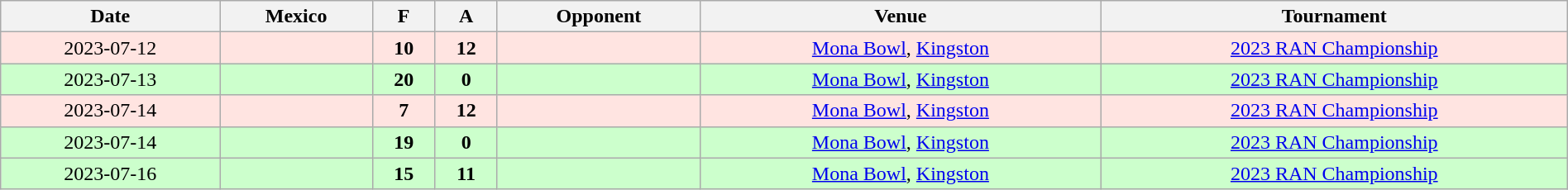<table class="wikitable sortable" style="text-align: center; width:100%">
<tr>
<th>Date</th>
<th>Mexico</th>
<th>F</th>
<th>A</th>
<th>Opponent</th>
<th>Venue</th>
<th>Tournament</th>
</tr>
<tr bgcolor="FFE4E1">
<td>2023-07-12</td>
<td align=right></td>
<td><strong>10</strong></td>
<td><strong>12</strong></td>
<td align=left></td>
<td><a href='#'>Mona Bowl</a>, <a href='#'>Kingston</a></td>
<td><a href='#'>2023 RAN Championship</a></td>
</tr>
<tr bgcolor="#ccffcc">
<td>2023-07-13</td>
<td align=right></td>
<td><strong>20</strong></td>
<td><strong>0</strong></td>
<td align=left></td>
<td><a href='#'>Mona Bowl</a>, <a href='#'>Kingston</a></td>
<td><a href='#'>2023 RAN Championship</a></td>
</tr>
<tr bgcolor="FFE4E1">
<td>2023-07-14</td>
<td align=right></td>
<td><strong>7</strong></td>
<td><strong>12</strong></td>
<td align=left></td>
<td><a href='#'>Mona Bowl</a>, <a href='#'>Kingston</a></td>
<td><a href='#'>2023 RAN Championship</a></td>
</tr>
<tr bgcolor="#ccffcc">
<td>2023-07-14</td>
<td align=right></td>
<td><strong>19</strong></td>
<td><strong>0</strong></td>
<td align=left></td>
<td><a href='#'>Mona Bowl</a>, <a href='#'>Kingston</a></td>
<td><a href='#'>2023 RAN Championship</a></td>
</tr>
<tr bgcolor="#ccffcc">
<td>2023-07-16</td>
<td align=right></td>
<td><strong>15</strong></td>
<td><strong>11</strong></td>
<td align=left></td>
<td><a href='#'>Mona Bowl</a>, <a href='#'>Kingston</a></td>
<td><a href='#'>2023 RAN Championship</a></td>
</tr>
</table>
